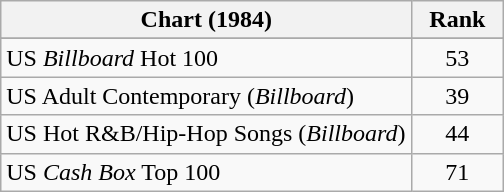<table class="wikitable sortable">
<tr>
<th style="width: 200pt;">Chart (1984)</th>
<th style="width: 40pt;">Rank</th>
</tr>
<tr>
</tr>
<tr>
<td>US <em>Billboard</em> Hot 100</td>
<td align="center">53</td>
</tr>
<tr>
<td>US Adult Contemporary (<em>Billboard</em>)</td>
<td align="center">39</td>
</tr>
<tr>
<td>US Hot R&B/Hip-Hop Songs (<em>Billboard</em>)</td>
<td align="center">44</td>
</tr>
<tr>
<td>US <em>Cash Box</em> Top 100</td>
<td align="center">71</td>
</tr>
</table>
